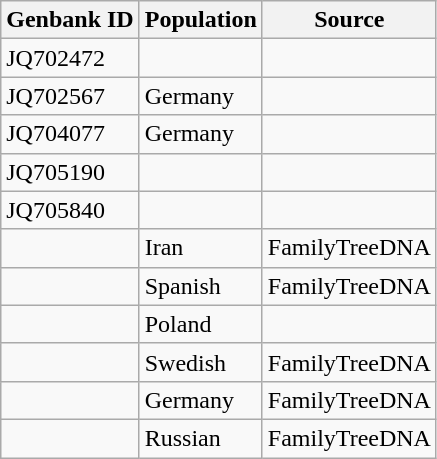<table class="wikitable sortable">
<tr>
<th scope="col">Genbank ID</th>
<th scope="col">Population</th>
<th scope="col">Source</th>
</tr>
<tr>
<td>JQ702472</td>
<td></td>
<td></td>
</tr>
<tr>
<td>JQ702567</td>
<td>Germany</td>
<td></td>
</tr>
<tr>
<td>JQ704077</td>
<td>Germany</td>
<td></td>
</tr>
<tr>
<td>JQ705190</td>
<td></td>
<td></td>
</tr>
<tr>
<td>JQ705840</td>
<td></td>
<td></td>
</tr>
<tr>
<td></td>
<td>Iran</td>
<td>FamilyTreeDNA</td>
</tr>
<tr>
<td></td>
<td>Spanish</td>
<td>FamilyTreeDNA</td>
</tr>
<tr>
<td></td>
<td>Poland</td>
<td></td>
</tr>
<tr>
<td></td>
<td>Swedish</td>
<td>FamilyTreeDNA</td>
</tr>
<tr>
<td></td>
<td>Germany</td>
<td>FamilyTreeDNA</td>
</tr>
<tr>
<td></td>
<td>Russian</td>
<td>FamilyTreeDNA</td>
</tr>
</table>
